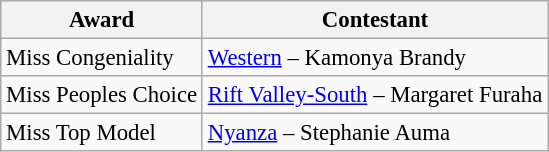<table class="wikitable" style="font-size: 95%;">
<tr>
<th>Award</th>
<th>Contestant</th>
</tr>
<tr>
<td>Miss Congeniality</td>
<td><a href='#'>Western</a> – Kamonya Brandy</td>
</tr>
<tr>
<td>Miss Peoples Choice</td>
<td><a href='#'>Rift Valley-South</a> – Margaret Furaha</td>
</tr>
<tr>
<td>Miss Top Model</td>
<td><a href='#'>Nyanza</a> – Stephanie Auma</td>
</tr>
</table>
